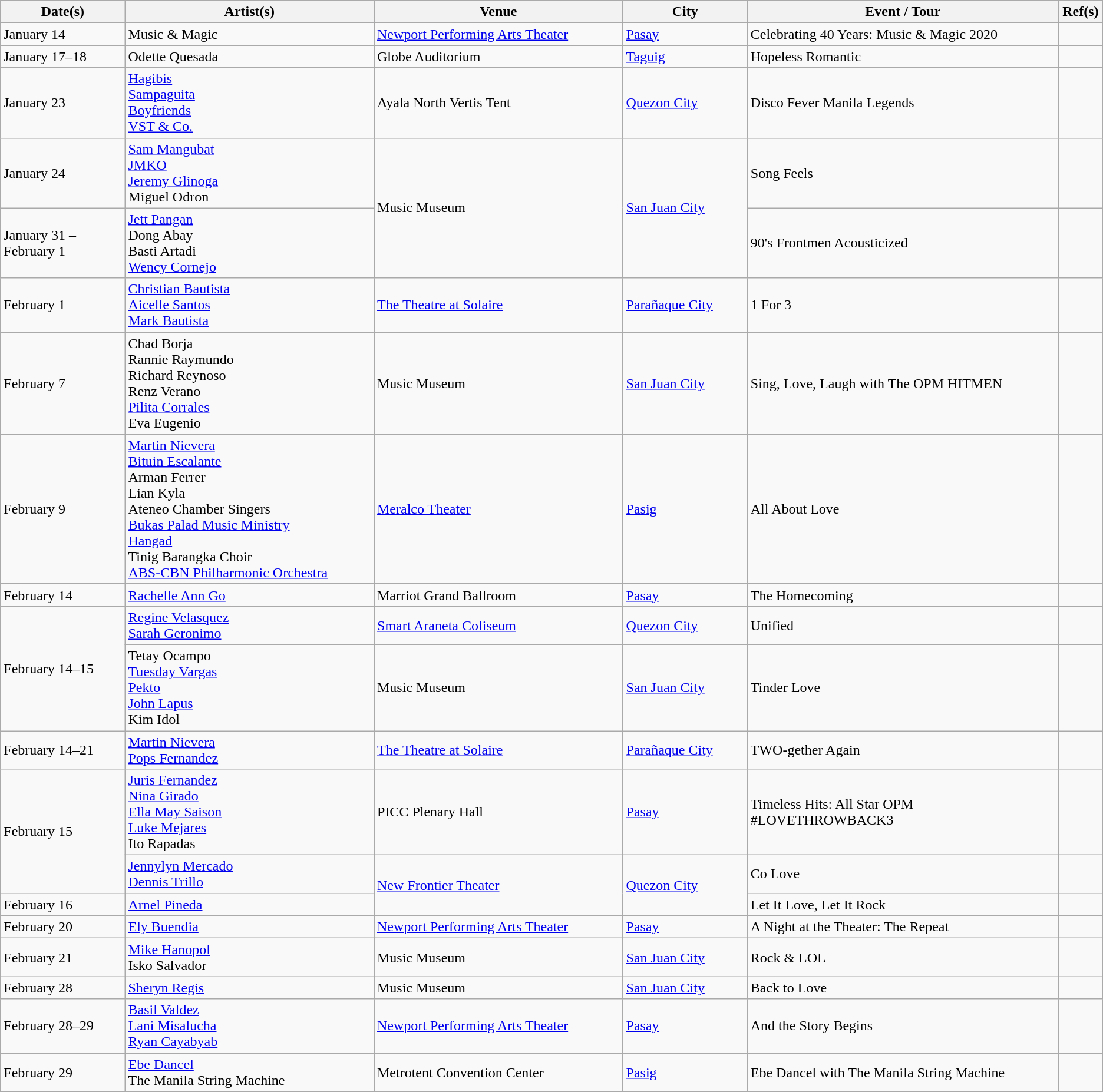<table class="wikitable sortable" style="font-size: 100%; width=100%;" style="text-align:center;">
<tr>
<th class="unsortable" style="width: 10%;" scope="col">Date(s)</th>
<th style="width: 20%;" scope="col">Artist(s)</th>
<th style="width: 20%;" scope="col">Venue</th>
<th style="width: 10%;" scope="col">City</th>
<th style="width: 25%;" scope="col">Event / Tour</th>
<th style="width: 1%;" scope="col">Ref(s)</th>
</tr>
<tr>
<td>January 14</td>
<td>Music & Magic</td>
<td><a href='#'>Newport Performing Arts Theater</a></td>
<td><a href='#'>Pasay</a></td>
<td>Celebrating 40 Years: Music & Magic 2020</td>
<td></td>
</tr>
<tr>
<td>January 17–18</td>
<td>Odette Quesada</td>
<td>Globe Auditorium</td>
<td><a href='#'>Taguig</a></td>
<td>Hopeless Romantic</td>
<td></td>
</tr>
<tr>
<td>January 23</td>
<td><a href='#'>Hagibis</a><br><a href='#'>Sampaguita</a><br><a href='#'>Boyfriends</a><br><a href='#'>VST & Co.</a></td>
<td>Ayala North Vertis Tent</td>
<td><a href='#'>Quezon City</a></td>
<td>Disco Fever Manila Legends</td>
<td></td>
</tr>
<tr>
<td>January 24</td>
<td><a href='#'>Sam Mangubat</a><br><a href='#'>JMKO</a><br><a href='#'>Jeremy Glinoga</a><br>Miguel Odron</td>
<td rowspan=2>Music Museum</td>
<td rowspan=2><a href='#'>San Juan City</a></td>
<td>Song Feels</td>
<td></td>
</tr>
<tr>
<td>January 31 – February 1</td>
<td><a href='#'>Jett Pangan</a><br>Dong Abay<br>Basti Artadi<br><a href='#'>Wency Cornejo</a></td>
<td>90's Frontmen Acousticized</td>
<td></td>
</tr>
<tr>
<td>February 1</td>
<td><a href='#'>Christian Bautista</a><br><a href='#'>Aicelle Santos</a><br><a href='#'>Mark Bautista</a></td>
<td><a href='#'>The Theatre at Solaire</a></td>
<td><a href='#'>Parañaque City</a></td>
<td>1 For 3</td>
<td></td>
</tr>
<tr>
<td>February 7</td>
<td>Chad Borja<br>Rannie Raymundo<br>Richard Reynoso<br>Renz Verano<br><a href='#'>Pilita Corrales</a><br>Eva Eugenio</td>
<td>Music Museum</td>
<td><a href='#'>San Juan City</a></td>
<td>Sing, Love, Laugh with The OPM HITMEN</td>
<td></td>
</tr>
<tr>
<td>February 9</td>
<td><a href='#'>Martin Nievera</a><br><a href='#'>Bituin Escalante</a><br>Arman Ferrer<br>Lian Kyla<br>Ateneo Chamber Singers<br><a href='#'>Bukas Palad Music Ministry</a><br><a href='#'>Hangad</a><br>Tinig Barangka Choir<br><a href='#'>ABS-CBN Philharmonic Orchestra</a></td>
<td><a href='#'>Meralco Theater</a></td>
<td><a href='#'>Pasig</a></td>
<td>All About Love</td>
<td></td>
</tr>
<tr>
<td>February 14</td>
<td><a href='#'>Rachelle Ann Go</a></td>
<td>Marriot Grand Ballroom</td>
<td><a href='#'>Pasay</a></td>
<td>The Homecoming</td>
<td></td>
</tr>
<tr>
<td rowspan=2>February 14–15</td>
<td><a href='#'>Regine Velasquez</a><br><a href='#'>Sarah Geronimo</a></td>
<td><a href='#'>Smart Araneta Coliseum</a></td>
<td><a href='#'>Quezon City</a></td>
<td>Unified</td>
<td></td>
</tr>
<tr>
<td>Tetay Ocampo<br><a href='#'>Tuesday Vargas</a><br><a href='#'>Pekto</a><br><a href='#'>John Lapus</a><br>Kim Idol</td>
<td>Music Museum</td>
<td><a href='#'>San Juan City</a></td>
<td>Tinder Love</td>
<td></td>
</tr>
<tr>
<td>February 14–21</td>
<td><a href='#'>Martin Nievera</a><br><a href='#'>Pops Fernandez</a></td>
<td><a href='#'>The Theatre at Solaire</a></td>
<td><a href='#'>Parañaque City</a></td>
<td>TWO-gether Again</td>
<td></td>
</tr>
<tr>
<td rowspan=2>February 15</td>
<td><a href='#'>Juris Fernandez</a><br><a href='#'>Nina Girado</a><br><a href='#'>Ella May Saison</a><br><a href='#'>Luke Mejares</a><br>Ito Rapadas</td>
<td>PICC Plenary Hall</td>
<td><a href='#'>Pasay</a></td>
<td>Timeless Hits: All Star OPM #LOVETHROWBACK3</td>
<td></td>
</tr>
<tr>
<td><a href='#'>Jennylyn Mercado</a><br><a href='#'>Dennis Trillo</a></td>
<td rowspan=2><a href='#'>New Frontier Theater</a></td>
<td rowspan=2><a href='#'>Quezon City</a></td>
<td>Co Love</td>
<td></td>
</tr>
<tr>
<td>February 16</td>
<td><a href='#'>Arnel Pineda</a></td>
<td>Let It Love, Let It Rock</td>
<td></td>
</tr>
<tr>
<td>February 20</td>
<td><a href='#'>Ely Buendia</a></td>
<td><a href='#'>Newport Performing Arts Theater</a></td>
<td><a href='#'>Pasay</a></td>
<td>A Night at the Theater: The Repeat</td>
<td></td>
</tr>
<tr>
<td>February 21</td>
<td><a href='#'>Mike Hanopol</a><br>Isko Salvador</td>
<td>Music Museum</td>
<td><a href='#'>San Juan City</a></td>
<td>Rock & LOL</td>
<td></td>
</tr>
<tr>
<td>February 28</td>
<td><a href='#'>Sheryn Regis</a></td>
<td>Music Museum</td>
<td><a href='#'>San Juan City</a></td>
<td>Back to Love</td>
<td></td>
</tr>
<tr>
<td>February 28–29</td>
<td><a href='#'>Basil Valdez</a><br><a href='#'>Lani Misalucha</a><br><a href='#'>Ryan Cayabyab</a></td>
<td><a href='#'>Newport Performing Arts Theater</a></td>
<td><a href='#'>Pasay</a></td>
<td>And the Story Begins</td>
<td></td>
</tr>
<tr>
<td>February 29</td>
<td><a href='#'>Ebe Dancel</a><br>The Manila String Machine</td>
<td>Metrotent Convention Center</td>
<td><a href='#'>Pasig</a></td>
<td>Ebe Dancel with The Manila String Machine</td>
<td></td>
</tr>
</table>
